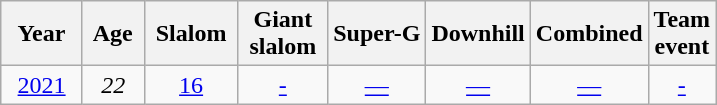<table class=wikitable style="text-align:center">
<tr>
<th>  Year  </th>
<th> Age </th>
<th> Slalom </th>
<th> Giant <br> slalom </th>
<th>Super-G</th>
<th>Downhill</th>
<th>Combined</th>
<th>Team<br>event</th>
</tr>
<tr>
<td><a href='#'>2021</a></td>
<td><em>22</em></td>
<td><a href='#'>16</a></td>
<td><a href='#'>-</a></td>
<td><a href='#'>—</a></td>
<td><a href='#'>—</a></td>
<td><a href='#'>—</a></td>
<td><a href='#'>-</a></td>
</tr>
</table>
